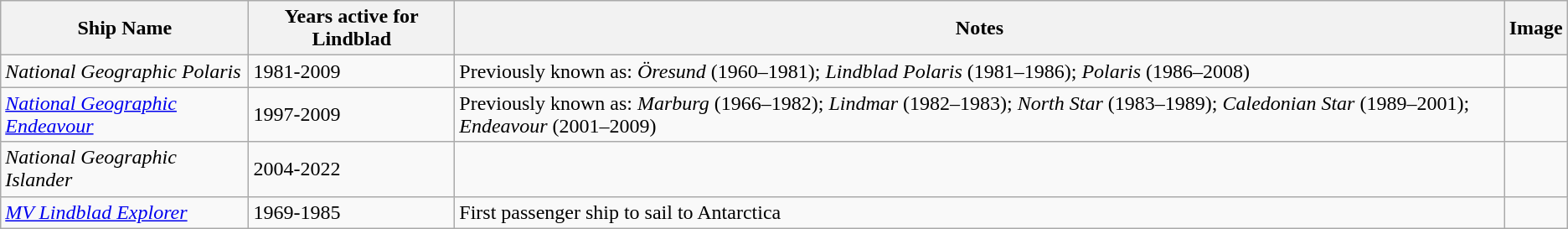<table class="wikitable">
<tr>
<th>Ship Name</th>
<th>Years active for Lindblad</th>
<th>Notes</th>
<th>Image</th>
</tr>
<tr>
<td><em>National Geographic Polaris</em></td>
<td>1981-2009</td>
<td>Previously known as: <em>Öresund</em> (1960–1981); <em>Lindblad Polaris</em> (1981–1986); <em>Polaris</em> (1986–2008)</td>
<td></td>
</tr>
<tr>
<td><em><a href='#'>National Geographic Endeavour</a></em></td>
<td>1997-2009</td>
<td>Previously known as: <em>Marburg</em> (1966–1982); <em>Lindmar</em> (1982–1983); <em>North Star</em> (1983–1989); <em>Caledonian Star</em> (1989–2001); <em>Endeavour</em> (2001–2009)</td>
<td></td>
</tr>
<tr>
<td><em> National Geographic Islander</em></td>
<td>2004-2022</td>
<td></td>
<td></td>
</tr>
<tr>
<td><em><a href='#'>MV Lindblad Explorer</a></em></td>
<td>1969-1985</td>
<td>First passenger ship to sail to Antarctica</td>
<td></td>
</tr>
</table>
